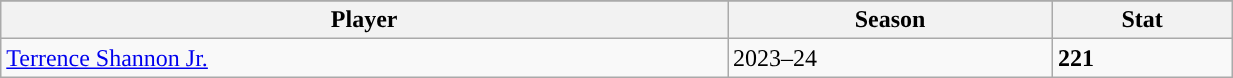<table class="wikitable sortable" style="text-align: left; width: 65%">
<tr>
</tr>
<tr>
<th>Player</th>
<th>Season</th>
<th>Stat</th>
</tr>
<tr>
<td><a href='#'>Terrence Shannon Jr.</a></td>
<td>2023–24</td>
<td><strong>221</strong></td>
</tr>
</table>
